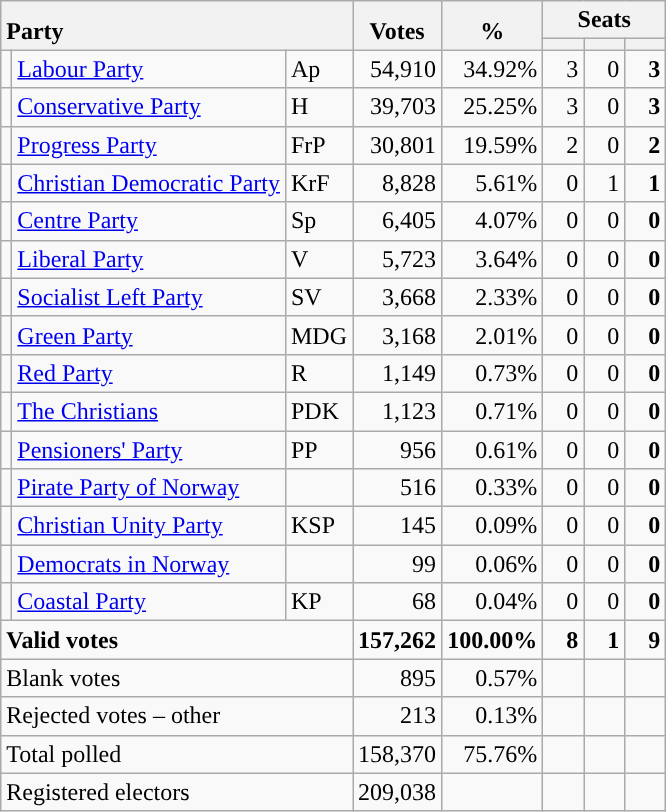<table class="wikitable" border="1" style="text-align:right;">
<tr>
<th style="text-align:left;" valign=bottom rowspan=2 colspan=3>Party</th>
<th align=center valign=bottom rowspan=2 width="50">Votes</th>
<th align=center valign=bottom rowspan=2 width="50">%</th>
<th colspan=3>Seats</th>
</tr>
<tr>
<th align=center valign=bottom width="20"><small></small></th>
<th align=center valign=bottom width="20"><small><a href='#'></a></small></th>
<th align=center valign=bottom width="20"><small></small></th>
</tr>
<tr>
<td style="color:inherit;background:"></td>
<td align=left><a href='#'>Labour Party</a></td>
<td align=left>Ap</td>
<td>54,910</td>
<td>34.92%</td>
<td>3</td>
<td>0</td>
<td><strong>3</strong></td>
</tr>
<tr>
<td style="color:inherit;background:"></td>
<td align=left><a href='#'>Conservative Party</a></td>
<td align=left>H</td>
<td>39,703</td>
<td>25.25%</td>
<td>3</td>
<td>0</td>
<td><strong>3</strong></td>
</tr>
<tr>
<td style="color:inherit;background:"></td>
<td align=left><a href='#'>Progress Party</a></td>
<td align=left>FrP</td>
<td>30,801</td>
<td>19.59%</td>
<td>2</td>
<td>0</td>
<td><strong>2</strong></td>
</tr>
<tr>
<td style="color:inherit;background:"></td>
<td align=left><a href='#'>Christian Democratic Party</a></td>
<td align=left>KrF</td>
<td>8,828</td>
<td>5.61%</td>
<td>0</td>
<td>1</td>
<td><strong>1</strong></td>
</tr>
<tr>
<td style="color:inherit;background:"></td>
<td align=left><a href='#'>Centre Party</a></td>
<td align=left>Sp</td>
<td>6,405</td>
<td>4.07%</td>
<td>0</td>
<td>0</td>
<td><strong>0</strong></td>
</tr>
<tr>
<td style="color:inherit;background:"></td>
<td align=left><a href='#'>Liberal Party</a></td>
<td align=left>V</td>
<td>5,723</td>
<td>3.64%</td>
<td>0</td>
<td>0</td>
<td><strong>0</strong></td>
</tr>
<tr>
<td style="color:inherit;background:"></td>
<td align=left><a href='#'>Socialist Left Party</a></td>
<td align=left>SV</td>
<td>3,668</td>
<td>2.33%</td>
<td>0</td>
<td>0</td>
<td><strong>0</strong></td>
</tr>
<tr>
<td style="color:inherit;background:"></td>
<td align=left><a href='#'>Green Party</a></td>
<td align=left>MDG</td>
<td>3,168</td>
<td>2.01%</td>
<td>0</td>
<td>0</td>
<td><strong>0</strong></td>
</tr>
<tr>
<td style="color:inherit;background:"></td>
<td align=left><a href='#'>Red Party</a></td>
<td align=left>R</td>
<td>1,149</td>
<td>0.73%</td>
<td>0</td>
<td>0</td>
<td><strong>0</strong></td>
</tr>
<tr>
<td style="color:inherit;background:"></td>
<td align=left><a href='#'>The Christians</a></td>
<td align=left>PDK</td>
<td>1,123</td>
<td>0.71%</td>
<td>0</td>
<td>0</td>
<td><strong>0</strong></td>
</tr>
<tr>
<td style="color:inherit;background:"></td>
<td align=left><a href='#'>Pensioners' Party</a></td>
<td align=left>PP</td>
<td>956</td>
<td>0.61%</td>
<td>0</td>
<td>0</td>
<td><strong>0</strong></td>
</tr>
<tr>
<td style="color:inherit;background:"></td>
<td align=left><a href='#'>Pirate Party of Norway</a></td>
<td align=left></td>
<td>516</td>
<td>0.33%</td>
<td>0</td>
<td>0</td>
<td><strong>0</strong></td>
</tr>
<tr>
<td style="color:inherit;background:"></td>
<td align=left><a href='#'>Christian Unity Party</a></td>
<td align=left>KSP</td>
<td>145</td>
<td>0.09%</td>
<td>0</td>
<td>0</td>
<td><strong>0</strong></td>
</tr>
<tr>
<td style="color:inherit;background:"></td>
<td align=left><a href='#'>Democrats in Norway</a></td>
<td align=left></td>
<td>99</td>
<td>0.06%</td>
<td>0</td>
<td>0</td>
<td><strong>0</strong></td>
</tr>
<tr>
<td style="color:inherit;background:"></td>
<td align=left><a href='#'>Coastal Party</a></td>
<td align=left>KP</td>
<td>68</td>
<td>0.04%</td>
<td>0</td>
<td>0</td>
<td><strong>0</strong></td>
</tr>
<tr style="font-weight:bold">
<td align=left colspan=3>Valid votes</td>
<td>157,262</td>
<td>100.00%</td>
<td>8</td>
<td>1</td>
<td>9</td>
</tr>
<tr>
<td align=left colspan=3>Blank votes</td>
<td>895</td>
<td>0.57%</td>
<td></td>
<td></td>
<td></td>
</tr>
<tr>
<td align=left colspan=3>Rejected votes – other</td>
<td>213</td>
<td>0.13%</td>
<td></td>
<td></td>
<td></td>
</tr>
<tr>
<td align=left colspan=3>Total polled</td>
<td>158,370</td>
<td>75.76%</td>
<td></td>
<td></td>
<td></td>
</tr>
<tr>
<td align=left colspan=3>Registered electors</td>
<td>209,038</td>
<td></td>
<td></td>
<td></td>
<td></td>
</tr>
</table>
